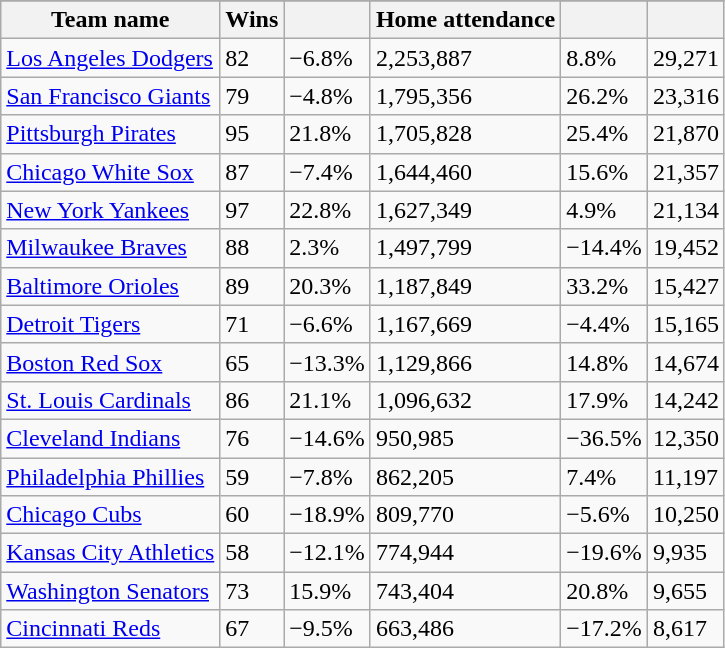<table class="wikitable sortable">
<tr style="text-align:center; font-size:larger;">
</tr>
<tr>
<th>Team name</th>
<th>Wins</th>
<th></th>
<th>Home attendance</th>
<th></th>
<th></th>
</tr>
<tr>
<td><a href='#'>Los Angeles Dodgers</a></td>
<td>82</td>
<td>−6.8%</td>
<td>2,253,887</td>
<td>8.8%</td>
<td>29,271</td>
</tr>
<tr>
<td><a href='#'>San Francisco Giants</a></td>
<td>79</td>
<td>−4.8%</td>
<td>1,795,356</td>
<td>26.2%</td>
<td>23,316</td>
</tr>
<tr>
<td><a href='#'>Pittsburgh Pirates</a></td>
<td>95</td>
<td>21.8%</td>
<td>1,705,828</td>
<td>25.4%</td>
<td>21,870</td>
</tr>
<tr>
<td><a href='#'>Chicago White Sox</a></td>
<td>87</td>
<td>−7.4%</td>
<td>1,644,460</td>
<td>15.6%</td>
<td>21,357</td>
</tr>
<tr>
<td><a href='#'>New York Yankees</a></td>
<td>97</td>
<td>22.8%</td>
<td>1,627,349</td>
<td>4.9%</td>
<td>21,134</td>
</tr>
<tr>
<td><a href='#'>Milwaukee Braves</a></td>
<td>88</td>
<td>2.3%</td>
<td>1,497,799</td>
<td>−14.4%</td>
<td>19,452</td>
</tr>
<tr>
<td><a href='#'>Baltimore Orioles</a></td>
<td>89</td>
<td>20.3%</td>
<td>1,187,849</td>
<td>33.2%</td>
<td>15,427</td>
</tr>
<tr>
<td><a href='#'>Detroit Tigers</a></td>
<td>71</td>
<td>−6.6%</td>
<td>1,167,669</td>
<td>−4.4%</td>
<td>15,165</td>
</tr>
<tr>
<td><a href='#'>Boston Red Sox</a></td>
<td>65</td>
<td>−13.3%</td>
<td>1,129,866</td>
<td>14.8%</td>
<td>14,674</td>
</tr>
<tr>
<td><a href='#'>St. Louis Cardinals</a></td>
<td>86</td>
<td>21.1%</td>
<td>1,096,632</td>
<td>17.9%</td>
<td>14,242</td>
</tr>
<tr>
<td><a href='#'>Cleveland Indians</a></td>
<td>76</td>
<td>−14.6%</td>
<td>950,985</td>
<td>−36.5%</td>
<td>12,350</td>
</tr>
<tr>
<td><a href='#'>Philadelphia Phillies</a></td>
<td>59</td>
<td>−7.8%</td>
<td>862,205</td>
<td>7.4%</td>
<td>11,197</td>
</tr>
<tr>
<td><a href='#'>Chicago Cubs</a></td>
<td>60</td>
<td>−18.9%</td>
<td>809,770</td>
<td>−5.6%</td>
<td>10,250</td>
</tr>
<tr>
<td><a href='#'>Kansas City Athletics</a></td>
<td>58</td>
<td>−12.1%</td>
<td>774,944</td>
<td>−19.6%</td>
<td>9,935</td>
</tr>
<tr>
<td><a href='#'>Washington Senators</a></td>
<td>73</td>
<td>15.9%</td>
<td>743,404</td>
<td>20.8%</td>
<td>9,655</td>
</tr>
<tr>
<td><a href='#'>Cincinnati Reds</a></td>
<td>67</td>
<td>−9.5%</td>
<td>663,486</td>
<td>−17.2%</td>
<td>8,617</td>
</tr>
</table>
